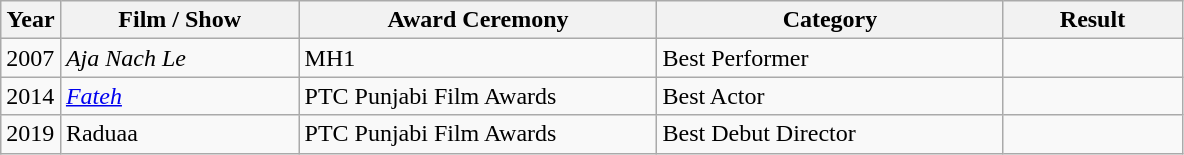<table class="wikitable plainrowheaders">
<tr>
<th width="5%">Year</th>
<th width="20%">Film / Show</th>
<th width="30%">Award Ceremony</th>
<th width="29%">Category</th>
<th width="15%">Result</th>
</tr>
<tr>
<td>2007</td>
<td><em>Aja Nach Le</em></td>
<td>MH1</td>
<td>Best Performer</td>
<td></td>
</tr>
<tr>
<td>2014</td>
<td><a href='#'><em>Fateh</em></a></td>
<td>PTC Punjabi Film Awards</td>
<td>Best Actor</td>
<td></td>
</tr>
<tr>
<td>2019</td>
<td>Raduaa</td>
<td>PTC Punjabi Film Awards</td>
<td>Best Debut Director</td>
<td></td>
</tr>
</table>
